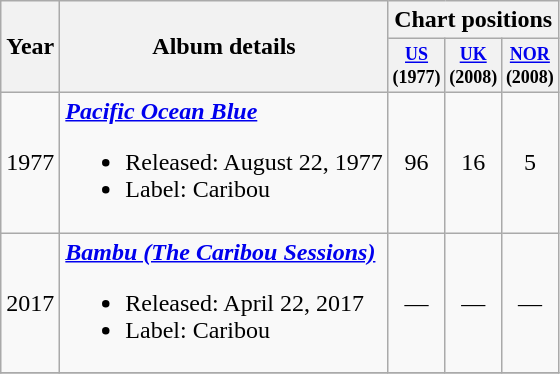<table class="wikitable">
<tr>
<th rowspan="2">Year</th>
<th rowspan="2"">Album details</th>
<th colspan="12">Chart positions</th>
</tr>
<tr>
<th style="width:2em;font-size:75%"><a href='#'>US</a> <br> (1977)</th>
<th style="width:2em;font-size:75%"><a href='#'>UK</a> <br> (2008)</th>
<th style="width:2em;font-size:75%"><a href='#'>NOR</a> <br> (2008)</th>
</tr>
<tr>
<td>1977</td>
<td align="left"><strong><em><a href='#'>Pacific Ocean Blue</a></em></strong><br><ul><li>Released: August 22, 1977</li><li>Label: Caribou</li></ul></td>
<td align="center">96</td>
<td align="center">16</td>
<td align="center">5</td>
</tr>
<tr>
<td>2017</td>
<td align="left"><strong><em><a href='#'>Bambu (The Caribou Sessions)</a></em></strong><br><ul><li>Released: April 22, 2017</li><li>Label: Caribou</li></ul></td>
<td align="center">—</td>
<td align="center">—</td>
<td align="center">—</td>
</tr>
<tr>
</tr>
</table>
